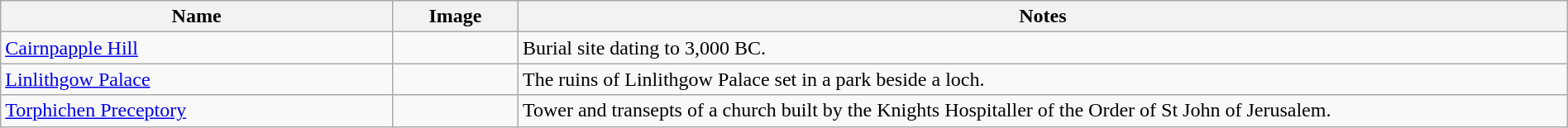<table class="wikitable" width="100%">
<tr>
<th width="25%">Name<br></th>
<th width="94px">Image</th>
<th>Notes</th>
</tr>
<tr>
<td><a href='#'>Cairnpapple Hill</a></td>
<td></td>
<td>Burial site dating to 3,000 BC.</td>
</tr>
<tr>
<td><a href='#'>Linlithgow Palace</a></td>
<td></td>
<td>The ruins of Linlithgow Palace set in a park beside a loch.</td>
</tr>
<tr>
<td><a href='#'>Torphichen Preceptory</a></td>
<td></td>
<td>Tower and transepts of a church built by the Knights Hospitaller of the Order of St John of Jerusalem.</td>
</tr>
</table>
